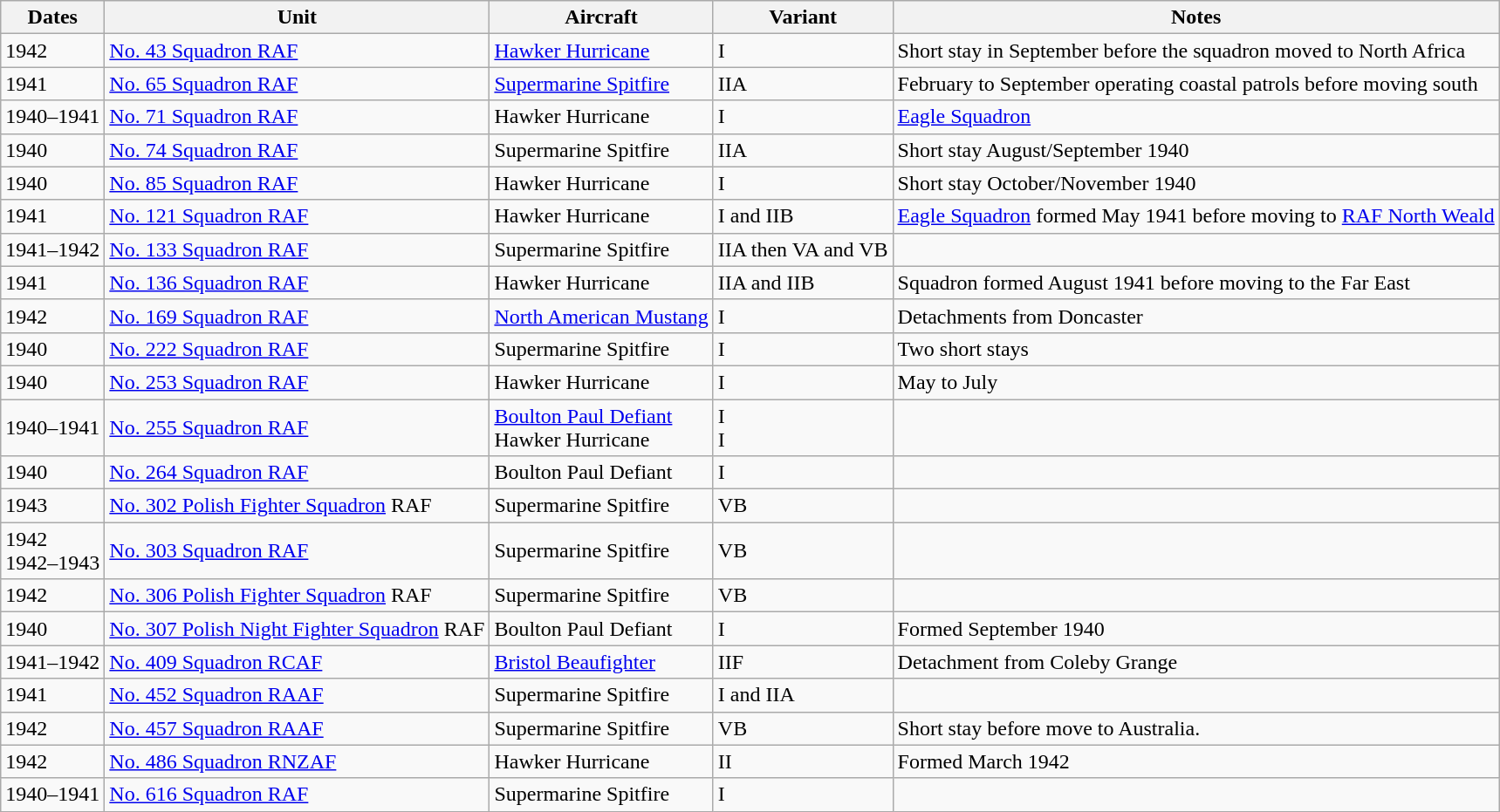<table class="wikitable">
<tr>
<th>Dates</th>
<th>Unit</th>
<th>Aircraft</th>
<th>Variant</th>
<th>Notes</th>
</tr>
<tr>
<td>1942</td>
<td><a href='#'>No. 43 Squadron RAF</a></td>
<td><a href='#'>Hawker Hurricane</a></td>
<td>I</td>
<td>Short stay in September before the squadron moved to North Africa</td>
</tr>
<tr>
<td>1941</td>
<td><a href='#'>No. 65 Squadron RAF</a></td>
<td><a href='#'>Supermarine Spitfire</a></td>
<td>IIA</td>
<td>February to September operating coastal patrols before moving south</td>
</tr>
<tr>
<td>1940–1941</td>
<td><a href='#'>No. 71 Squadron RAF</a></td>
<td>Hawker Hurricane</td>
<td>I</td>
<td><a href='#'>Eagle Squadron</a></td>
</tr>
<tr>
<td>1940</td>
<td><a href='#'>No. 74 Squadron RAF</a></td>
<td>Supermarine Spitfire</td>
<td>IIA</td>
<td>Short stay August/September 1940</td>
</tr>
<tr>
<td>1940</td>
<td><a href='#'>No. 85 Squadron RAF</a></td>
<td>Hawker Hurricane</td>
<td>I</td>
<td>Short stay October/November 1940</td>
</tr>
<tr>
<td>1941</td>
<td><a href='#'>No. 121 Squadron RAF</a></td>
<td>Hawker Hurricane</td>
<td>I and IIB</td>
<td><a href='#'>Eagle Squadron</a> formed May 1941 before moving to <a href='#'>RAF North Weald</a></td>
</tr>
<tr>
<td>1941–1942</td>
<td><a href='#'>No. 133 Squadron RAF</a></td>
<td>Supermarine Spitfire</td>
<td>IIA then VA and VB</td>
<td></td>
</tr>
<tr>
<td>1941</td>
<td><a href='#'>No. 136 Squadron RAF</a></td>
<td>Hawker Hurricane</td>
<td>IIA and IIB</td>
<td>Squadron formed August 1941 before moving to the Far East</td>
</tr>
<tr>
<td>1942</td>
<td><a href='#'>No. 169 Squadron RAF</a></td>
<td><a href='#'>North American Mustang</a></td>
<td>I</td>
<td>Detachments from Doncaster</td>
</tr>
<tr>
<td>1940</td>
<td><a href='#'>No. 222 Squadron RAF</a></td>
<td>Supermarine Spitfire</td>
<td>I</td>
<td>Two short stays</td>
</tr>
<tr>
<td>1940</td>
<td><a href='#'>No. 253 Squadron RAF</a></td>
<td>Hawker Hurricane</td>
<td>I</td>
<td>May to July</td>
</tr>
<tr>
<td>1940–1941</td>
<td><a href='#'>No. 255 Squadron RAF</a></td>
<td><a href='#'>Boulton Paul Defiant</a><br>Hawker Hurricane</td>
<td>I<br>I</td>
<td></td>
</tr>
<tr>
<td>1940</td>
<td><a href='#'>No. 264 Squadron RAF</a></td>
<td>Boulton Paul Defiant</td>
<td>I</td>
<td></td>
</tr>
<tr>
<td>1943</td>
<td><a href='#'>No. 302 Polish Fighter Squadron</a> RAF</td>
<td>Supermarine Spitfire</td>
<td>VB</td>
<td></td>
</tr>
<tr>
<td>1942<br>1942–1943</td>
<td><a href='#'>No. 303 Squadron RAF</a></td>
<td>Supermarine Spitfire</td>
<td>VB</td>
<td></td>
</tr>
<tr>
<td>1942</td>
<td><a href='#'>No. 306 Polish Fighter Squadron</a> RAF</td>
<td>Supermarine Spitfire</td>
<td>VB</td>
<td></td>
</tr>
<tr>
<td>1940</td>
<td><a href='#'>No. 307 Polish Night Fighter Squadron</a> RAF</td>
<td>Boulton Paul Defiant</td>
<td>I</td>
<td>Formed September 1940</td>
</tr>
<tr>
<td>1941–1942</td>
<td><a href='#'>No. 409 Squadron RCAF</a></td>
<td><a href='#'>Bristol Beaufighter</a></td>
<td>IIF</td>
<td>Detachment from Coleby Grange</td>
</tr>
<tr>
<td>1941</td>
<td><a href='#'>No. 452 Squadron RAAF</a></td>
<td>Supermarine Spitfire</td>
<td>I and IIA</td>
<td></td>
</tr>
<tr>
<td>1942</td>
<td><a href='#'>No. 457 Squadron RAAF</a></td>
<td>Supermarine Spitfire</td>
<td>VB</td>
<td>Short stay before move to Australia.</td>
</tr>
<tr>
<td>1942</td>
<td><a href='#'>No. 486 Squadron RNZAF</a></td>
<td>Hawker Hurricane</td>
<td>II</td>
<td>Formed March 1942</td>
</tr>
<tr>
<td>1940–1941</td>
<td><a href='#'>No. 616 Squadron RAF</a></td>
<td>Supermarine Spitfire</td>
<td>I</td>
<td></td>
</tr>
</table>
